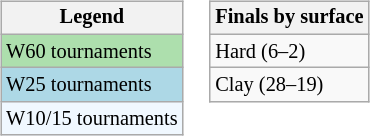<table>
<tr valign=top>
<td><br><table class="wikitable" style="font-size:85%;">
<tr>
<th>Legend</th>
</tr>
<tr style="background:#addfad;">
<td>W60 tournaments</td>
</tr>
<tr style="background:lightblue;">
<td>W25 tournaments</td>
</tr>
<tr style="background:#f0f8ff;">
<td>W10/15 tournaments</td>
</tr>
</table>
</td>
<td><br><table class="wikitable" style="font-size:85%;">
<tr>
<th>Finals by surface</th>
</tr>
<tr>
<td>Hard (6–2)</td>
</tr>
<tr>
<td>Clay (28–19)</td>
</tr>
</table>
</td>
</tr>
</table>
